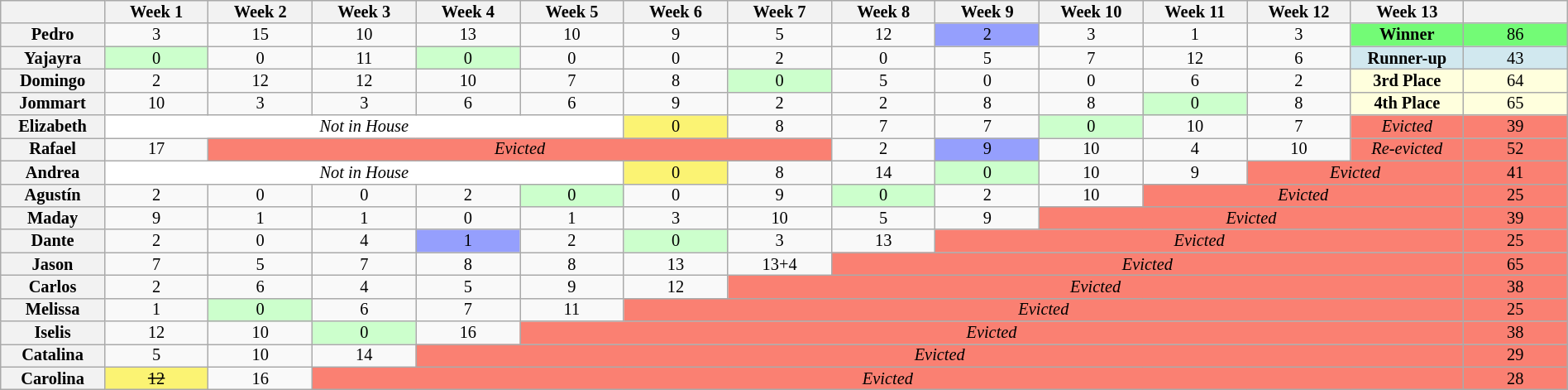<table class="wikitable" style="width:100%; text-align:center; font-size:85%; line-height:12px;">
<tr>
<th style="width: 5%;"></th>
<th style="width: 5%;">Week 1</th>
<th style="width: 5%;">Week 2</th>
<th style="width: 5%;">Week 3</th>
<th style="width: 5%;">Week 4</th>
<th style="width: 5%;">Week 5</th>
<th style="width: 5%;">Week 6</th>
<th style="width: 5%;">Week 7</th>
<th style="width: 5%;">Week 8</th>
<th style="width: 5%;">Week 9</th>
<th style="width: 5%;">Week 10</th>
<th style="width: 5%;">Week 11</th>
<th style="width: 5%;">Week 12</th>
<th style="width: 5%;">Week 13</th>
<th style="width: 5%;"></th>
</tr>
<tr>
<th>Pedro</th>
<td>3</td>
<td>15</td>
<td>10</td>
<td>13</td>
<td>10</td>
<td>9</td>
<td>5</td>
<td>12</td>
<td style="background: #959ffd;">2</td>
<td>3</td>
<td>1</td>
<td>3</td>
<td style="background:#73FB76;"><strong>Winner</strong></td>
<td style="background:#73FB76;">86</td>
</tr>
<tr>
<th>Yajayra</th>
<td style="background: #CCFFCC;">0</td>
<td>0</td>
<td>11</td>
<td style="background: #CCFFCC;">0</td>
<td>0</td>
<td>0</td>
<td>2</td>
<td>0</td>
<td>5</td>
<td>7</td>
<td>12</td>
<td>6</td>
<td nowrap style="background:#D1E8EF;"><strong>Runner-up</strong></td>
<td style="background:#D1E8EF;">43</td>
</tr>
<tr>
<th>Domingo</th>
<td>2</td>
<td>12</td>
<td>12</td>
<td>10</td>
<td>7</td>
<td>8</td>
<td style="background: #CCFFCC;">0</td>
<td>5</td>
<td>0</td>
<td>0</td>
<td>6</td>
<td>2</td>
<td style="background:#FFFFDD;"><strong>3rd Place</strong></td>
<td style="background:#FFFFDD;">64</td>
</tr>
<tr>
<th>Jommart</th>
<td>10</td>
<td>3</td>
<td>3</td>
<td>6</td>
<td>6</td>
<td>9</td>
<td>2</td>
<td>2</td>
<td>8</td>
<td>8</td>
<td style="background:#CCFFCC">0</td>
<td>8</td>
<td style="background:#FFFFDD;"><strong>4th Place</strong></td>
<td style="background:#FFFFDD;">65</td>
</tr>
<tr>
<th>Elizabeth</th>
<td style="background:#FFF" colspan="5"><em>Not in House</em></td>
<td style="background: #FBF373;">0</td>
<td>8</td>
<td>7</td>
<td>7</td>
<td style="background:#CCFFCC">0</td>
<td>10</td>
<td>7</td>
<td colspan="1" style="background:salmon;"><em>Evicted</em></td>
<td style="background:salmon;">39</td>
</tr>
<tr>
<th>Rafael</th>
<td>17</td>
<td colspan="6" style="background:salmon;"><em>Evicted</em></td>
<td>2</td>
<td style="background: #959ffd;">9</td>
<td>10</td>
<td>4</td>
<td>10</td>
<td colspan="1" nowrap style="background:salmon;"><em>Re-evicted</em></td>
<td style="background:salmon;">52</td>
</tr>
<tr>
<th>Andrea</th>
<td style="background:#FFF" colspan="5"><em>Not in House</em></td>
<td style="background: #FBF373;">0</td>
<td>8</td>
<td>14</td>
<td style="background:#CCFFCC">0</td>
<td>10</td>
<td>9</td>
<td colspan="2" style="background:salmon;"><em>Evicted</em></td>
<td style="background:salmon;">41</td>
</tr>
<tr>
<th>Agustín</th>
<td>2</td>
<td>0</td>
<td>0</td>
<td>2</td>
<td style="background: #CCFFCC;">0</td>
<td>0</td>
<td>9</td>
<td style="background: #CCFFCC;">0</td>
<td>2</td>
<td>10</td>
<td colspan="3" style="background:salmon;"><em>Evicted</em></td>
<td style="background:salmon;">25</td>
</tr>
<tr>
<th>Maday</th>
<td>9</td>
<td>1</td>
<td>1</td>
<td>0</td>
<td>1</td>
<td>3</td>
<td>10</td>
<td>5</td>
<td>9</td>
<td colspan="4" style="background:salmon;"><em>Evicted</em></td>
<td style="background:salmon;">39</td>
</tr>
<tr>
<th>Dante</th>
<td>2</td>
<td>0</td>
<td>4</td>
<td style="background:#959ffd">1</td>
<td>2</td>
<td style="background: #CCFFCC;">0</td>
<td>3</td>
<td>13</td>
<td colspan="5" style="background:salmon;"><em>Evicted</em></td>
<td style="background:salmon;">25</td>
</tr>
<tr>
<th>Jason</th>
<td>7</td>
<td>5</td>
<td>7</td>
<td>8</td>
<td>8</td>
<td>13</td>
<td>13+4</td>
<td colspan="6" style="background:salmon;"><em>Evicted</em></td>
<td style="background:salmon;">65</td>
</tr>
<tr>
<th>Carlos</th>
<td>2</td>
<td>6</td>
<td>4</td>
<td>5</td>
<td>9</td>
<td>12</td>
<td colspan="7" style="background:salmon;"><em>Evicted</em></td>
<td style="background:salmon;">38</td>
</tr>
<tr>
<th>Melissa</th>
<td>1</td>
<td style="background: #CCFFCC;">0</td>
<td>6</td>
<td>7</td>
<td>11</td>
<td colspan="8" style="background:salmon;"><em>Evicted</em></td>
<td style="background:salmon;">25</td>
</tr>
<tr>
<th>Iselis</th>
<td>12</td>
<td>10</td>
<td style="background: #CCFFCC;">0</td>
<td>16</td>
<td colspan="9" style="background:salmon;"><em>Evicted</em></td>
<td style="background:salmon;">38</td>
</tr>
<tr>
<th>Catalina</th>
<td>5</td>
<td>10</td>
<td>14</td>
<td colspan="10" style="background:salmon;"><em>Evicted</em></td>
<td style="background:salmon;">29</td>
</tr>
<tr>
<th>Carolina</th>
<td style="background:#FBF373"><s>12</s></td>
<td>16</td>
<td colspan="11" style="background:salmon;"><em>Evicted</em></td>
<td style="background:salmon;">28</td>
</tr>
</table>
